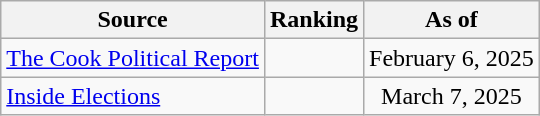<table class="wikitable" style="text-align:center">
<tr>
<th>Source</th>
<th>Ranking</th>
<th>As of</th>
</tr>
<tr>
<td align=left><a href='#'>The Cook Political Report</a></td>
<td></td>
<td>February 6, 2025</td>
</tr>
<tr>
<td align=left><a href='#'>Inside Elections</a></td>
<td></td>
<td>March 7, 2025</td>
</tr>
</table>
